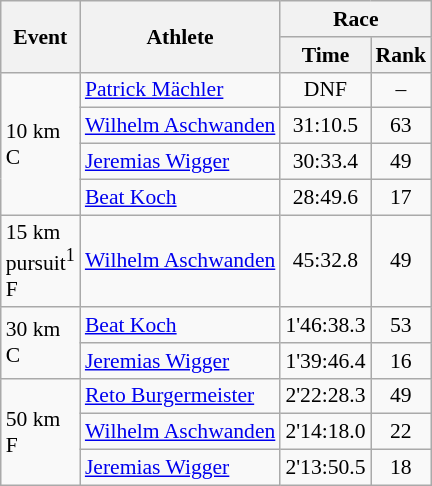<table class="wikitable" border="1" style="font-size:90%">
<tr>
<th rowspan=2>Event</th>
<th rowspan=2>Athlete</th>
<th colspan=2>Race</th>
</tr>
<tr>
<th>Time</th>
<th>Rank</th>
</tr>
<tr>
<td rowspan=4>10 km <br> C</td>
<td><a href='#'>Patrick Mächler</a></td>
<td align=center>DNF</td>
<td align=center>–</td>
</tr>
<tr>
<td><a href='#'>Wilhelm Aschwanden</a></td>
<td align=center>31:10.5</td>
<td align=center>63</td>
</tr>
<tr>
<td><a href='#'>Jeremias Wigger</a></td>
<td align=center>30:33.4</td>
<td align=center>49</td>
</tr>
<tr>
<td><a href='#'>Beat Koch</a></td>
<td align=center>28:49.6</td>
<td align=center>17</td>
</tr>
<tr>
<td>15 km <br> pursuit<sup>1</sup> <br> F</td>
<td><a href='#'>Wilhelm Aschwanden</a></td>
<td align=center>45:32.8</td>
<td align=center>49</td>
</tr>
<tr>
<td rowspan=2>30 km <br> C</td>
<td><a href='#'>Beat Koch</a></td>
<td align=center>1'46:38.3</td>
<td align=center>53</td>
</tr>
<tr>
<td><a href='#'>Jeremias Wigger</a></td>
<td align=center>1'39:46.4</td>
<td align=center>16</td>
</tr>
<tr>
<td rowspan=3>50 km <br> F</td>
<td><a href='#'>Reto Burgermeister</a></td>
<td align=center>2'22:28.3</td>
<td align=center>49</td>
</tr>
<tr>
<td><a href='#'>Wilhelm Aschwanden</a></td>
<td align=center>2'14:18.0</td>
<td align=center>22</td>
</tr>
<tr>
<td><a href='#'>Jeremias Wigger</a></td>
<td align=center>2'13:50.5</td>
<td align=center>18</td>
</tr>
</table>
